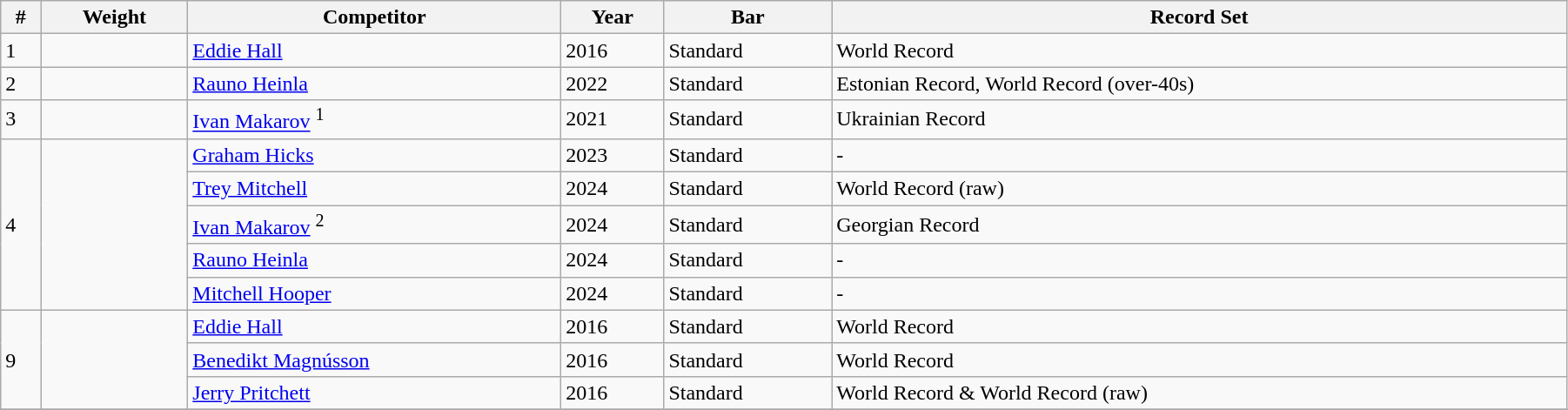<table class="wikitable sortable" style="display: inline-table;width: 95%;">
<tr>
<th>#</th>
<th>Weight</th>
<th>Competitor</th>
<th>Year</th>
<th>Bar</th>
<th>Record Set</th>
</tr>
<tr>
<td>1</td>
<td></td>
<td> <a href='#'>Eddie Hall</a></td>
<td>2016</td>
<td>Standard</td>
<td>World Record</td>
</tr>
<tr>
<td>2</td>
<td></td>
<td> <a href='#'>Rauno Heinla</a></td>
<td>2022</td>
<td>Standard</td>
<td>Estonian Record, World Record (over-40s)</td>
</tr>
<tr>
<td>3</td>
<td></td>
<td> <a href='#'>Ivan Makarov</a> <sup> 1 </sup></td>
<td>2021</td>
<td>Standard</td>
<td>Ukrainian Record</td>
</tr>
<tr>
<td rowspan="5">4</td>
<td rowspan="5"></td>
<td> <a href='#'>Graham Hicks</a></td>
<td>2023</td>
<td>Standard</td>
<td>-</td>
</tr>
<tr>
<td> <a href='#'>Trey Mitchell</a></td>
<td>2024</td>
<td>Standard</td>
<td>World Record (raw)</td>
</tr>
<tr>
<td> <a href='#'>Ivan Makarov</a> <sup> 2 </sup></td>
<td>2024</td>
<td>Standard</td>
<td>Georgian Record</td>
</tr>
<tr>
<td> <a href='#'>Rauno Heinla</a></td>
<td>2024</td>
<td>Standard</td>
<td>-</td>
</tr>
<tr>
<td> <a href='#'>Mitchell Hooper</a></td>
<td>2024</td>
<td>Standard</td>
<td>-</td>
</tr>
<tr>
<td rowspan="3">9</td>
<td rowspan="3"></td>
<td> <a href='#'>Eddie Hall</a></td>
<td>2016</td>
<td>Standard</td>
<td>World Record</td>
</tr>
<tr>
<td> <a href='#'>Benedikt Magnússon</a></td>
<td>2016</td>
<td>Standard</td>
<td>World Record</td>
</tr>
<tr>
<td> <a href='#'>Jerry Pritchett</a></td>
<td>2016</td>
<td>Standard</td>
<td>World Record & World Record (raw)</td>
</tr>
<tr>
</tr>
</table>
